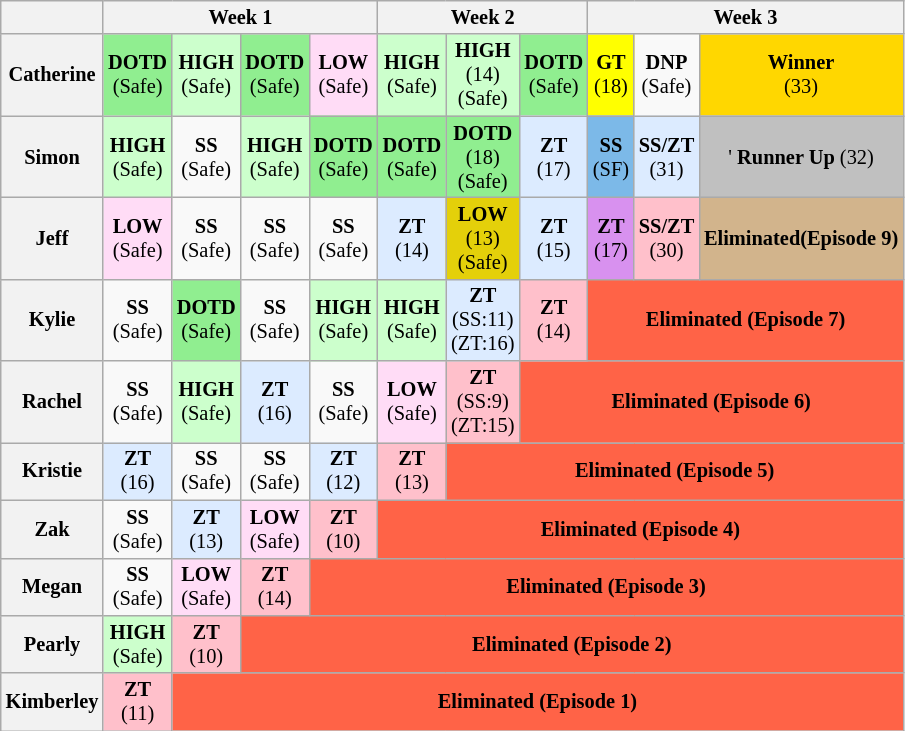<table class="wikitable" style="%; text-align:center; font-size: 85%; line-height:16px;">
<tr>
<th></th>
<th colspan="4">Week 1</th>
<th colspan="3">Week 2</th>
<th colspan="3">Week 3</th>
</tr>
<tr>
<th>Catherine</th>
<td style="background:lightgreen;"><strong>DOTD</strong><br>(Safe)</td>
<td style="background:#cfc;"><strong>HIGH</strong><br>(Safe)</td>
<td style="background:lightgreen;"><strong>DOTD</strong><br>(Safe)</td>
<td style="background:#ffdcf6;"><strong>LOW</strong><br>(Safe)</td>
<td style="background:#cfc;"><strong>HIGH</strong><br>(Safe)</td>
<td style="background:#cfc;"><strong>HIGH</strong><br>(14)<br>(Safe)</td>
<td style="background:lightgreen;"><strong>DOTD</strong><br>(Safe)</td>
<td style="background:yellow;"><strong>GT</strong><br>(18)</td>
<td><strong>DNP</strong><br>(Safe)</td>
<td style="background:gold;"><strong>Winner</strong><br>(33)</td>
</tr>
<tr>
<th>Simon</th>
<td style="background:#cfc;"><strong>HIGH</strong><br>(Safe)</td>
<td><strong>SS</strong><br>(Safe)</td>
<td style="background:#cfc;"><strong>HIGH</strong><br>(Safe)</td>
<td style="background:lightgreen;"><strong>DOTD</strong><br>(Safe)</td>
<td style="background:lightgreen;"><strong>DOTD</strong><br>(Safe)</td>
<td style="background:lightgreen;"><strong>DOTD</strong><br>(18)<br>(Safe)</td>
<td bgcolor="#DCEBFF"><strong>ZT</strong><br>(17)</td>
<td style="background:#7CB9E8;"><strong>SS</strong><br>(SF)</td>
<td style="background:#DCEBFF;"><strong>SS/ZT</strong><br>(31)</td>
<td style="background:silver;">' <strong>Runner Up</strong> (32)</td>
</tr>
<tr>
<th>Jeff</th>
<td style="background:#ffdcf6;"><strong>LOW</strong><br>(Safe)</td>
<td><strong>SS</strong><br>(Safe)</td>
<td><strong>SS</strong><br>(Safe)</td>
<td><strong>SS</strong><br>(Safe)</td>
<td bgcolor="#DCEBFF"><strong>ZT</strong><br>(14)</td>
<td style="background:#E4D00A;"><strong>LOW</strong><br>(13)<br>(Safe)</td>
<td bgcolor="#DCEBFF"><strong>ZT</strong><br>(15)</td>
<td bgcolor="#D891EF"><strong>ZT</strong><br>(17)</td>
<td style="background:pink;"><strong>SS/ZT</strong><br>(30)</td>
<td style="background:tan;"><strong>Eliminated(Episode 9)</strong></td>
</tr>
<tr>
<th>Kylie</th>
<td><strong>SS</strong><br>(Safe)</td>
<td style="background:lightgreen;"><strong>DOTD</strong><br>(Safe)</td>
<td><strong>SS</strong><br>(Safe)</td>
<td style="background:#cfc;"><strong>HIGH</strong><br>(Safe)</td>
<td style="background:#cfc;"><strong>HIGH</strong><br>(Safe)</td>
<td bgcolor="#DCEBFF"><strong>ZT</strong><br>(SS:11)<br>(ZT:16)</td>
<td style="background:pink;"><strong>ZT</strong><br>(14)</td>
<td colspan="3" style="background:tomato;"><strong>Eliminated (Episode 7)</strong></td>
</tr>
<tr>
<th>Rachel</th>
<td><strong>SS</strong><br>(Safe)</td>
<td style="background:#cfc;"><strong>HIGH</strong><br>(Safe)</td>
<td bgcolor="#DCEBFF"><strong>ZT</strong><br>(16)</td>
<td><strong>SS</strong><br>(Safe)</td>
<td style="background:#ffdcf6;"><strong>LOW</strong><br>(Safe)</td>
<td style="background:pink;"><strong>ZT</strong><br>(SS:9)<br>(ZT:15)</td>
<td colspan="4" style="background:tomato;"><strong>Eliminated (Episode 6)</strong></td>
</tr>
<tr>
<th>Kristie</th>
<td bgcolor="#DCEBFF"><strong>ZT</strong><br>(16)</td>
<td><strong>SS</strong><br>(Safe)</td>
<td><strong>SS</strong><br>(Safe)</td>
<td bgcolor="#DCEBFF"><strong>ZT</strong><br>(12)</td>
<td style="background:pink;"><strong>ZT</strong><br>(13)</td>
<td colspan="5" style="background:tomato;"><strong>Eliminated (Episode 5)</strong></td>
</tr>
<tr>
<th>Zak</th>
<td><strong>SS</strong><br>(Safe)</td>
<td bgcolor="#DCEBFF"><strong>ZT</strong><br>(13)</td>
<td style="background:#ffdcf6;"><strong>LOW</strong><br>(Safe)</td>
<td style="background:pink;"><strong>ZT</strong><br>(10)</td>
<td colspan="6" style="background:tomato;"><strong>Eliminated (Episode 4)</strong></td>
</tr>
<tr>
<th>Megan</th>
<td><strong>SS</strong><br>(Safe)</td>
<td style="background:#ffdcf6;"><strong>LOW</strong><br>(Safe)</td>
<td style="background:pink;"><strong>ZT</strong><br>(14)</td>
<td colspan="7" style="background:tomato;"><strong>Eliminated (Episode 3)</strong></td>
</tr>
<tr>
<th>Pearly</th>
<td style="background:#cfc;"><strong>HIGH</strong><br>(Safe)</td>
<td style="background:pink;"><strong>ZT</strong><br>(10)</td>
<td colspan="8" style="background:tomato;"><strong>Eliminated (Episode 2)</strong></td>
</tr>
<tr>
<th>Kimberley</th>
<td style="background:pink;"><strong>ZT</strong><br>(11)</td>
<td colspan="9" style="background:tomato;"><strong>Eliminated (Episode 1)</strong></td>
</tr>
</table>
